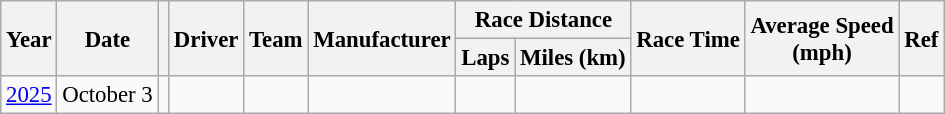<table class="wikitable" style="font-size: 95%;">
<tr>
<th rowspan=2>Year</th>
<th rowspan=2>Date</th>
<th rowspan=2></th>
<th rowspan=2>Driver</th>
<th rowspan=2>Team</th>
<th rowspan=2>Manufacturer</th>
<th colspan=2>Race Distance</th>
<th rowspan=2>Race Time</th>
<th rowspan=2>Average Speed<br>(mph)</th>
<th rowspan=2>Ref</th>
</tr>
<tr>
<th>Laps</th>
<th>Miles (km)</th>
</tr>
<tr>
<td><a href='#'>2025</a></td>
<td>October 3</td>
<td align=center></td>
<td></td>
<td></td>
<td></td>
<td align="center"></td>
<td align="center"></td>
<td align="center"></td>
<td align="center"></td>
<td align="center"></td>
</tr>
</table>
